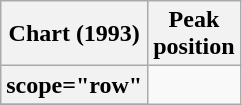<table class="wikitable sortable plainrowheaders" style="text-align:center">
<tr>
<th>Chart (1993)</th>
<th>Peak<br>position</th>
</tr>
<tr>
<th>scope="row"</th>
</tr>
<tr>
</tr>
</table>
